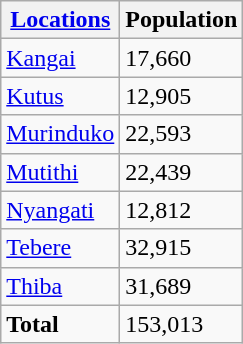<table class="wikitable">
<tr>
<th><a href='#'>Locations</a></th>
<th>Population</th>
</tr>
<tr>
<td><a href='#'>Kangai</a></td>
<td>17,660</td>
</tr>
<tr>
<td><a href='#'>Kutus</a></td>
<td>12,905</td>
</tr>
<tr>
<td><a href='#'>Murinduko</a></td>
<td>22,593</td>
</tr>
<tr>
<td><a href='#'>Mutithi</a></td>
<td>22,439</td>
</tr>
<tr>
<td><a href='#'>Nyangati</a></td>
<td>12,812</td>
</tr>
<tr>
<td><a href='#'>Tebere</a></td>
<td>32,915</td>
</tr>
<tr>
<td><a href='#'>Thiba</a></td>
<td>31,689</td>
</tr>
<tr>
<td><strong>Total</strong></td>
<td>153,013</td>
</tr>
</table>
